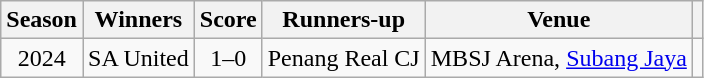<table class="wikitable">
<tr>
<th>Season</th>
<th>Winners</th>
<th>Score</th>
<th>Runners-up</th>
<th>Venue</th>
<th></th>
</tr>
<tr>
<td align=center>2024</td>
<td>SA United</td>
<td align=center>1–0</td>
<td>Penang Real CJ</td>
<td>MBSJ Arena, <a href='#'>Subang Jaya</a></td>
<td align=center></td>
</tr>
</table>
